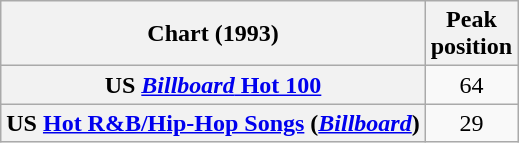<table class="wikitable sortable plainrowheaders" style="text-align:center">
<tr>
<th scope="col">Chart (1993)</th>
<th scope="col">Peak<br>position</th>
</tr>
<tr>
<th scope="row">US <a href='#'><em>Billboard</em> Hot 100</a></th>
<td>64</td>
</tr>
<tr>
<th scope="row">US <a href='#'>Hot R&B/Hip-Hop Songs</a> (<em><a href='#'>Billboard</a></em>)</th>
<td>29</td>
</tr>
</table>
